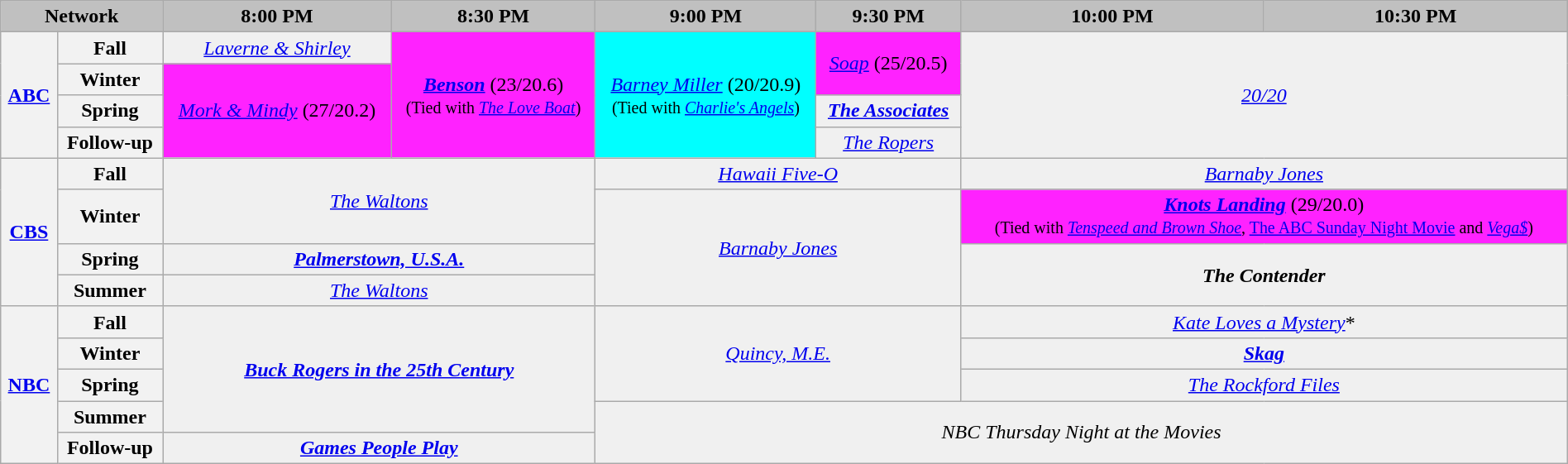<table class="wikitable plainrowheaders" style="width:100%; margin:auto ;text-align:center;">
<tr>
<th colspan="2" style="background-color:#C0C0C0;text-align:center">Network</th>
<th style="background-color:#C0C0C0;text-align:center">8:00 PM</th>
<th style="background-color:#C0C0C0;text-align:center">8:30 PM</th>
<th style="background-color:#C0C0C0;text-align:center">9:00 PM</th>
<th style="background-color:#C0C0C0;text-align:center">9:30 PM</th>
<th style="background-color:#C0C0C0;text-align:center">10:00 PM</th>
<th style="background-color:#C0C0C0;text-align:center">10:30 PM</th>
</tr>
<tr>
<th bgcolor="#C0C0C0" rowspan="4"><a href='#'>ABC</a></th>
<th>Fall</th>
<td bgcolor="#F0F0F0"><em><a href='#'>Laverne & Shirley</a></em></td>
<td bgcolor="#FF22FF" rowspan="4"><strong><em><a href='#'>Benson</a></em></strong> (23/20.6)<br><small>(Tied with <em><a href='#'>The Love Boat</a></em>)</small></td>
<td bgcolor="#00FFFF" rowspan="4"><em><a href='#'>Barney Miller</a></em> (20/20.9)<br><small>(Tied with <em><a href='#'>Charlie's Angels</a></em>)</small></td>
<td bgcolor="#FF22FF" rowspan="2"><em><a href='#'>Soap</a></em> (25/20.5)</td>
<td bgcolor="#F0F0F0" colspan="2" rowspan="4"><em><a href='#'>20/20</a></em></td>
</tr>
<tr>
<th>Winter</th>
<td bgcolor="#FF22FF" rowspan="3"><em><a href='#'>Mork & Mindy</a></em> (27/20.2)</td>
</tr>
<tr>
<th>Spring</th>
<td bgcolor="#F0F0F0"bgcolor="#F0F0F0"><strong><em><a href='#'>The Associates</a></em></strong></td>
</tr>
<tr>
<th>Follow-up</th>
<td bgcolor="#F0F0F0"bgcolor="#F0F0F0"><em><a href='#'>The Ropers</a></em></td>
</tr>
<tr>
<th bgcolor="#C0C0C0" rowspan="4"><a href='#'>CBS</a></th>
<th>Fall</th>
<td bgcolor="#F0F0F0" colspan="2" rowspan="2"><em><a href='#'>The Waltons</a></em></td>
<td bgcolor="#F0F0F0" colspan="2" bgcolor="#F0F0F0"><em><a href='#'>Hawaii Five-O</a></em></td>
<td bgcolor="#F0F0F0" colspan="2" bgcolor="#F0F0F0"><em><a href='#'>Barnaby Jones</a></em></td>
</tr>
<tr>
<th>Winter</th>
<td bgcolor="#F0F0F0" colspan="2" rowspan="3"><em><a href='#'>Barnaby Jones</a></em></td>
<td bgcolor="#FF22FF" colspan="2"><strong><em><a href='#'>Knots Landing</a></em></strong> (29/20.0)<br><small>(Tied with <em><a href='#'>Tenspeed and Brown Shoe</a></em>, <a href='#'>The ABC Sunday Night Movie</a> and <em><a href='#'>Vega$</a></em>)</small></td>
</tr>
<tr>
<th>Spring</th>
<td bgcolor="#F0F0F0" colspan="2"><strong><em><a href='#'>Palmerstown, U.S.A.</a></em></strong></td>
<td bgcolor="#F0F0F0" colspan="2" rowspan="2"><strong><em>The Contender</em></strong></td>
</tr>
<tr>
<th>Summer</th>
<td bgcolor="#F0F0F0" colspan="2"><em><a href='#'>The Waltons</a></em></td>
</tr>
<tr>
<th rowspan="5" bgcolor="#C0C0C0"><a href='#'>NBC</a></th>
<th>Fall</th>
<td colspan="2" rowspan="4" bgcolor="#F0F0F0"><strong><em><a href='#'>Buck Rogers in the 25th Century</a></em></strong></td>
<td colspan="2" rowspan="3" bgcolor="#F0F0F0"><em><a href='#'>Quincy, M.E.</a></em></td>
<td colspan="2" bgcolor="#F0F0F0"><em><a href='#'>Kate Loves a Mystery</a></em>*</td>
</tr>
<tr>
<th>Winter</th>
<td colspan="2" bgcolor="#F0F0F0"><strong><em><a href='#'>Skag</a></em></strong></td>
</tr>
<tr>
<th>Spring</th>
<td colspan="2" bgcolor="#F0F0F0"><em><a href='#'>The Rockford Files</a></em></td>
</tr>
<tr>
<th>Summer</th>
<td colspan="4" rowspan="2" bgcolor="#F0F0F0"><em>NBC Thursday Night at the Movies</em></td>
</tr>
<tr>
<th>Follow-up</th>
<td colspan="2" bgcolor="#F0F0F0"><strong><em><a href='#'><strong>Games People Play</strong></a></em></strong></td>
</tr>
</table>
